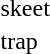<table>
<tr>
<td>skeet <br></td>
<td></td>
<td></td>
<td></td>
</tr>
<tr>
<td>trap <br></td>
<td></td>
<td></td>
<td></td>
</tr>
</table>
